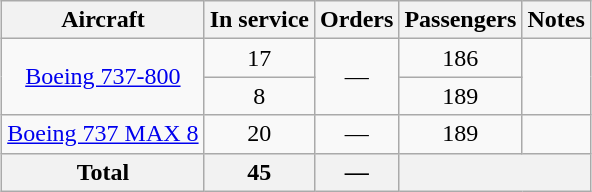<table class="wikitable" style="margin:1em auto; border-collapse:collapse;text-align:center">
<tr>
<th>Aircraft</th>
<th>In service</th>
<th>Orders</th>
<th>Passengers</th>
<th>Notes</th>
</tr>
<tr>
<td rowspan="2"><a href='#'>Boeing 737-800</a></td>
<td>17</td>
<td rowspan="2">—</td>
<td>186</td>
<td rowspan="2"></td>
</tr>
<tr>
<td>8</td>
<td>189</td>
</tr>
<tr>
<td><a href='#'>Boeing 737 MAX 8</a></td>
<td>20</td>
<td>—</td>
<td>189</td>
<td></td>
</tr>
<tr>
<th>Total</th>
<th>45</th>
<th>—</th>
<th colspan="2"></th>
</tr>
</table>
